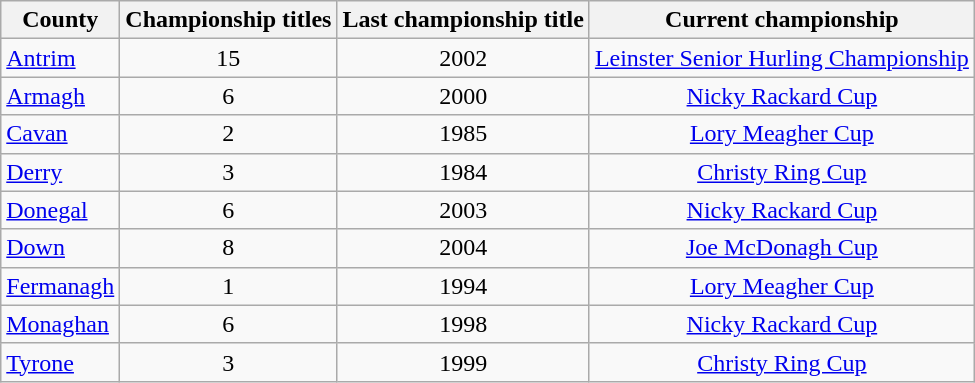<table class="wikitable sortable" style="text-align:center;">
<tr>
<th scope="col">County</th>
<th scope="col">Championship titles</th>
<th scope="col">Last championship title</th>
<th>Current championship</th>
</tr>
<tr>
<td style="text-align:left"> <a href='#'>Antrim</a></td>
<td>15</td>
<td>2002</td>
<td><a href='#'>Leinster Senior Hurling Championship</a></td>
</tr>
<tr>
<td style="text-align:left"> <a href='#'>Armagh</a></td>
<td>6</td>
<td>2000</td>
<td><a href='#'>Nicky Rackard Cup</a></td>
</tr>
<tr>
<td style="text-align:left"> <a href='#'>Cavan</a></td>
<td>2</td>
<td>1985</td>
<td><a href='#'>Lory Meagher Cup</a></td>
</tr>
<tr>
<td style="text-align:left"> <a href='#'>Derry</a></td>
<td>3</td>
<td>1984</td>
<td><a href='#'>Christy Ring Cup</a></td>
</tr>
<tr>
<td style="text-align:left"> <a href='#'>Donegal</a></td>
<td>6</td>
<td>2003</td>
<td><a href='#'>Nicky Rackard Cup</a></td>
</tr>
<tr>
<td style="text-align:left"> <a href='#'>Down</a></td>
<td>8</td>
<td>2004</td>
<td><a href='#'>Joe McDonagh Cup</a></td>
</tr>
<tr>
<td style="text-align:left"> <a href='#'>Fermanagh</a></td>
<td>1</td>
<td>1994</td>
<td><a href='#'>Lory Meagher Cup</a></td>
</tr>
<tr>
<td style="text-align:left"> <a href='#'>Monaghan</a></td>
<td>6</td>
<td>1998</td>
<td><a href='#'>Nicky Rackard Cup</a></td>
</tr>
<tr>
<td style="text-align:left"> <a href='#'>Tyrone</a></td>
<td>3</td>
<td>1999</td>
<td><a href='#'>Christy Ring Cup</a></td>
</tr>
</table>
